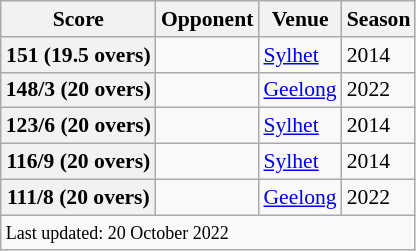<table class="wikitable"style="font-size: 90%">
<tr>
<th>Score</th>
<th>Opponent</th>
<th>Venue</th>
<th>Season</th>
</tr>
<tr>
<th>151 (19.5 overs)</th>
<td></td>
<td><a href='#'>Sylhet</a></td>
<td>2014</td>
</tr>
<tr>
<th>148/3 (20 overs)</th>
<td></td>
<td><a href='#'>Geelong</a></td>
<td>2022</td>
</tr>
<tr>
<th>123/6 (20 overs)</th>
<td></td>
<td><a href='#'>Sylhet</a></td>
<td>2014</td>
</tr>
<tr>
<th>116/9 (20 overs)</th>
<td></td>
<td><a href='#'>Sylhet</a></td>
<td>2014</td>
</tr>
<tr>
<th>111/8 (20 overs)</th>
<td></td>
<td><a href='#'>Geelong</a></td>
<td>2022</td>
</tr>
<tr>
<td colspan="4"><small>Last updated: 20 October 2022</small></td>
</tr>
</table>
